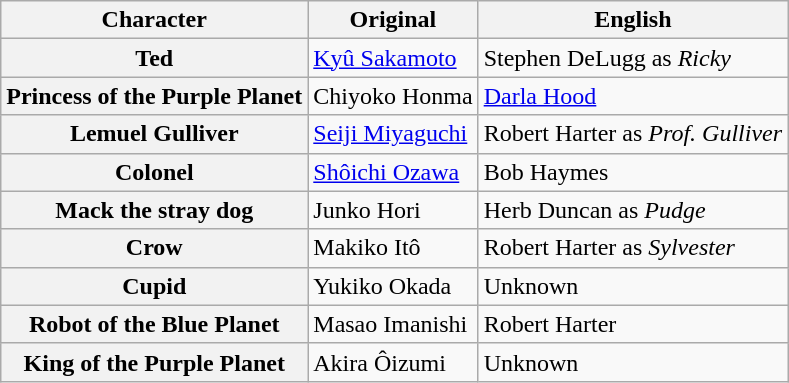<table class="wikitable">
<tr>
<th>Character</th>
<th>Original</th>
<th>English</th>
</tr>
<tr>
<th>Ted</th>
<td><a href='#'>Kyû Sakamoto</a></td>
<td>Stephen DeLugg	as <em>Ricky</em></td>
</tr>
<tr>
<th>Princess of the Purple Planet</th>
<td>Chiyoko Honma</td>
<td><a href='#'>Darla Hood</a></td>
</tr>
<tr>
<th>Lemuel Gulliver</th>
<td><a href='#'>Seiji Miyaguchi</a></td>
<td>Robert Harter as <em>Prof. Gulliver</em></td>
</tr>
<tr>
<th>Colonel</th>
<td><a href='#'>Shôichi Ozawa</a></td>
<td>Bob Haymes</td>
</tr>
<tr>
<th>Mack the stray dog</th>
<td>Junko Hori</td>
<td>Herb Duncan as <em>Pudge</em></td>
</tr>
<tr>
<th>Crow</th>
<td>Makiko Itô</td>
<td>Robert Harter as <em>Sylvester</em></td>
</tr>
<tr>
<th>Cupid</th>
<td>Yukiko Okada</td>
<td>Unknown</td>
</tr>
<tr>
<th>Robot of the Blue Planet</th>
<td>Masao Imanishi</td>
<td>Robert Harter</td>
</tr>
<tr>
<th>King of the Purple Planet</th>
<td>Akira Ôizumi</td>
<td>Unknown</td>
</tr>
</table>
